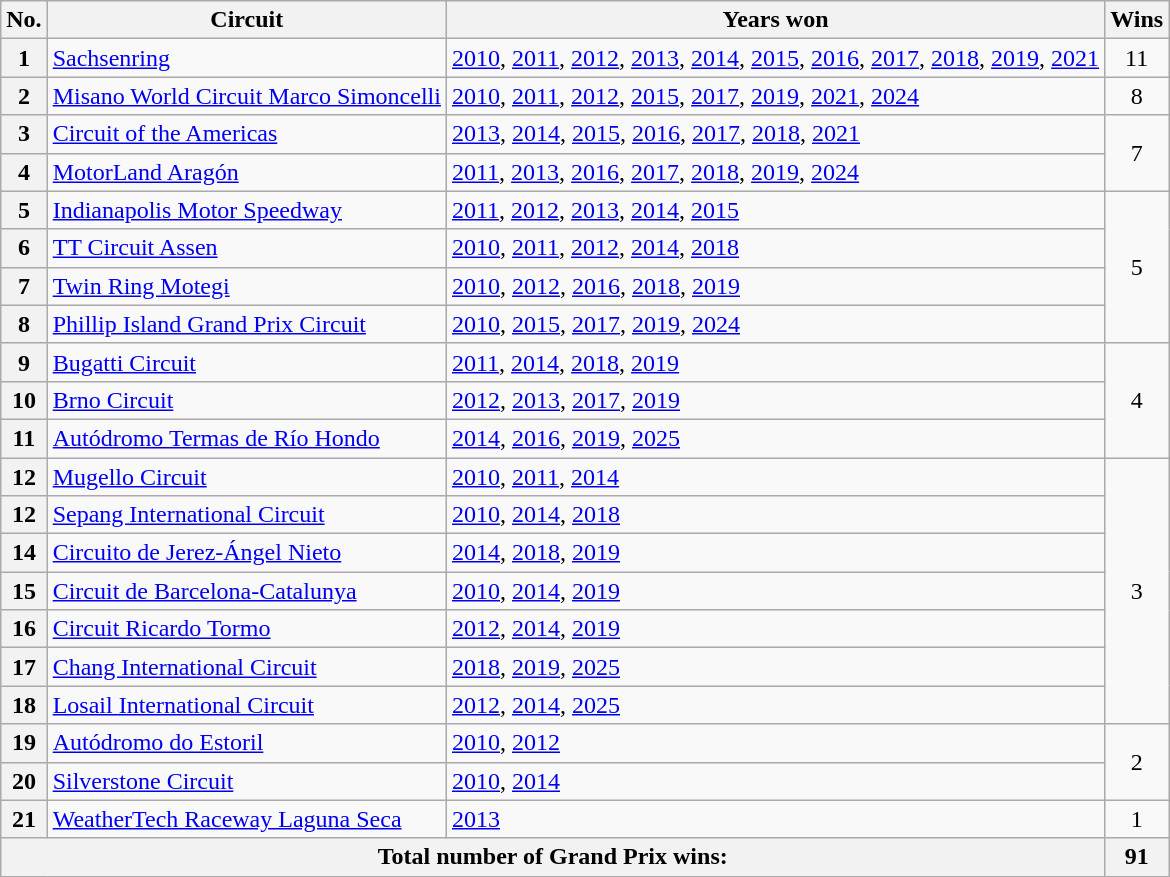<table class="wikitable">
<tr>
<th scope="col">No.</th>
<th>Circuit</th>
<th>Years won</th>
<th>Wins</th>
</tr>
<tr>
<th scope="row">1</th>
<td><a href='#'>Sachsenring</a></td>
<td><a href='#'>2010</a>, <a href='#'>2011</a>, <a href='#'>2012</a>, <a href='#'>2013</a>, <a href='#'>2014</a>, <a href='#'>2015</a>, <a href='#'>2016</a>, <a href='#'>2017</a>, <a href='#'>2018</a>, <a href='#'>2019</a>, <a href='#'>2021</a></td>
<td align=center>11</td>
</tr>
<tr>
<th scope="row">2</th>
<td><a href='#'>Misano World Circuit Marco Simoncelli</a></td>
<td><a href='#'>2010</a>, <a href='#'>2011</a>, <a href='#'>2012</a>, <a href='#'>2015</a>, <a href='#'>2017</a>, <a href='#'>2019</a>, <a href='#'>2021</a>, <a href='#'>2024</a></td>
<td align=center>8</td>
</tr>
<tr>
<th scope="row">3</th>
<td><a href='#'>Circuit of the Americas</a></td>
<td><a href='#'>2013</a>, <a href='#'>2014</a>, <a href='#'>2015</a>, <a href='#'>2016</a>, <a href='#'>2017</a>, <a href='#'>2018</a>, <a href='#'>2021</a></td>
<td rowspan=2 align=center>7</td>
</tr>
<tr>
<th scope="row">4</th>
<td><a href='#'>MotorLand Aragón</a></td>
<td><a href='#'>2011</a>, <a href='#'>2013</a>, <a href='#'>2016</a>, <a href='#'>2017</a>, <a href='#'>2018</a>, <a href='#'>2019</a>, <a href='#'>2024</a></td>
</tr>
<tr>
<th scope="row">5</th>
<td><a href='#'>Indianapolis Motor Speedway</a></td>
<td><a href='#'>2011</a>, <a href='#'>2012</a>, <a href='#'>2013</a>, <a href='#'>2014</a>, <a href='#'>2015</a></td>
<td rowspan=4 align=center>5</td>
</tr>
<tr>
<th scope="row">6</th>
<td><a href='#'>TT Circuit Assen</a></td>
<td><a href='#'>2010</a>, <a href='#'>2011</a>, <a href='#'>2012</a>, <a href='#'>2014</a>, <a href='#'>2018</a></td>
</tr>
<tr>
<th scope="row">7</th>
<td><a href='#'>Twin Ring Motegi</a></td>
<td><a href='#'>2010</a>, <a href='#'>2012</a>, <a href='#'>2016</a>, <a href='#'>2018</a>, <a href='#'>2019</a></td>
</tr>
<tr>
<th scope="row">8</th>
<td><a href='#'>Phillip Island Grand Prix Circuit</a></td>
<td><a href='#'>2010</a>, <a href='#'>2015</a>, <a href='#'>2017</a>, <a href='#'>2019</a>, <a href='#'>2024</a></td>
</tr>
<tr>
<th scope="row">9</th>
<td><a href='#'>Bugatti Circuit</a></td>
<td><a href='#'>2011</a>, <a href='#'>2014</a>, <a href='#'>2018</a>, <a href='#'>2019</a></td>
<td rowspan=3 align=center>4</td>
</tr>
<tr>
<th scope="row">10</th>
<td><a href='#'>Brno Circuit</a></td>
<td><a href='#'>2012</a>, <a href='#'>2013</a>, <a href='#'>2017</a>, <a href='#'>2019</a></td>
</tr>
<tr>
<th scope="row">11</th>
<td><a href='#'>Autódromo Termas de Río Hondo</a></td>
<td><a href='#'>2014</a>, <a href='#'>2016</a>, <a href='#'>2019</a>, <a href='#'>2025</a></td>
</tr>
<tr>
<th scope="row">12</th>
<td><a href='#'>Mugello Circuit</a></td>
<td><a href='#'>2010</a>, <a href='#'>2011</a>, <a href='#'>2014</a></td>
<td rowspan=7 align=center>3</td>
</tr>
<tr>
<th scope="row">12</th>
<td><a href='#'>Sepang International Circuit</a></td>
<td><a href='#'>2010</a>, <a href='#'>2014</a>, <a href='#'>2018</a></td>
</tr>
<tr>
<th scope="row">14</th>
<td><a href='#'>Circuito de Jerez-Ángel Nieto</a></td>
<td><a href='#'>2014</a>, <a href='#'>2018</a>, <a href='#'>2019</a></td>
</tr>
<tr>
<th scope="row">15</th>
<td><a href='#'>Circuit de Barcelona-Catalunya</a></td>
<td><a href='#'>2010</a>, <a href='#'>2014</a>, <a href='#'>2019</a></td>
</tr>
<tr>
<th scope="row">16</th>
<td><a href='#'>Circuit Ricardo Tormo</a></td>
<td><a href='#'>2012</a>, <a href='#'>2014</a>, <a href='#'>2019</a></td>
</tr>
<tr>
<th scope="row">17</th>
<td><a href='#'>Chang International Circuit</a></td>
<td><a href='#'>2018</a>, <a href='#'>2019</a>, <a href='#'>2025</a></td>
</tr>
<tr>
<th scope="row">18</th>
<td><a href='#'>Losail International Circuit</a></td>
<td><a href='#'>2012</a>, <a href='#'>2014</a>, <a href='#'>2025</a></td>
</tr>
<tr>
<th scope="row">19</th>
<td><a href='#'>Autódromo do Estoril</a></td>
<td><a href='#'>2010</a>, <a href='#'>2012</a></td>
<td rowspan=2 align=center>2</td>
</tr>
<tr>
<th scope="row">20</th>
<td><a href='#'>Silverstone Circuit</a></td>
<td><a href='#'>2010</a>, <a href='#'>2014</a></td>
</tr>
<tr>
<th scope="row">21</th>
<td><a href='#'>WeatherTech Raceway Laguna Seca</a></td>
<td><a href='#'>2013</a></td>
<td align=center>1</td>
</tr>
<tr>
<th colspan="3">Total number of Grand Prix wins:</th>
<th scope="row">91</th>
</tr>
</table>
